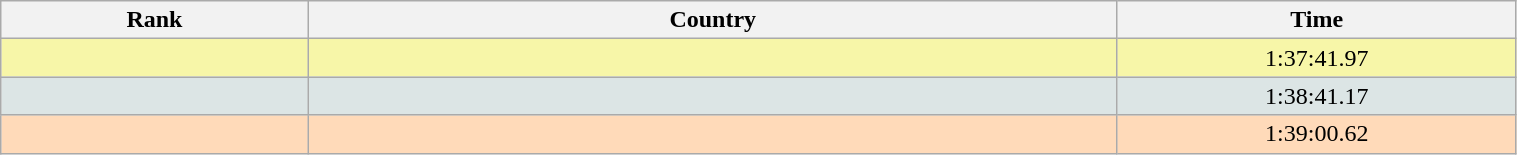<table class="wikitable" width=80% style="font-size:100%; text-align:center;">
<tr>
<th width = 60>Rank</th>
<th width = 170>Country</th>
<th width = 80>Time</th>
</tr>
<tr bgcolor=f7f6a8>
<td></td>
<td align=left></td>
<td>1:37:41.97</td>
</tr>
<tr bgcolor=dce5e5>
<td></td>
<td align=left></td>
<td>1:38:41.17</td>
</tr>
<tr bgcolor=ffdab9>
<td></td>
<td align=left></td>
<td>1:39:00.62</td>
</tr>
</table>
